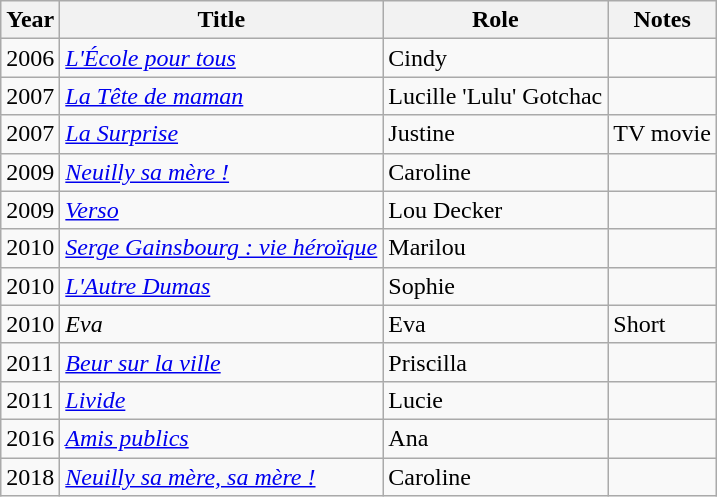<table class="wikitable sortable">
<tr>
<th>Year</th>
<th>Title</th>
<th>Role</th>
<th class="unsortable">Notes</th>
</tr>
<tr>
<td>2006</td>
<td><em><a href='#'>L'École pour tous</a></em></td>
<td>Cindy</td>
<td></td>
</tr>
<tr>
<td>2007</td>
<td><em><a href='#'>La Tête de maman</a></em></td>
<td>Lucille 'Lulu' Gotchac</td>
<td></td>
</tr>
<tr>
<td>2007</td>
<td><em><a href='#'>La Surprise</a></em></td>
<td>Justine</td>
<td>TV movie</td>
</tr>
<tr>
<td>2009</td>
<td><em><a href='#'>Neuilly sa mère !</a></em></td>
<td>Caroline</td>
<td></td>
</tr>
<tr>
<td>2009</td>
<td><em><a href='#'>Verso</a></em></td>
<td>Lou Decker</td>
<td></td>
</tr>
<tr>
<td>2010</td>
<td><em><a href='#'>Serge Gainsbourg : vie héroïque</a></em></td>
<td>Marilou</td>
<td></td>
</tr>
<tr>
<td>2010</td>
<td><em><a href='#'>L'Autre Dumas</a></em></td>
<td>Sophie</td>
<td></td>
</tr>
<tr>
<td>2010</td>
<td><em>Eva</em></td>
<td>Eva</td>
<td>Short</td>
</tr>
<tr>
<td>2011</td>
<td><em><a href='#'>Beur sur la ville</a></em></td>
<td>Priscilla</td>
<td></td>
</tr>
<tr>
<td>2011</td>
<td><em><a href='#'>Livide</a></em></td>
<td>Lucie</td>
<td></td>
</tr>
<tr>
<td>2016</td>
<td><em><a href='#'>Amis publics</a></em></td>
<td>Ana</td>
<td></td>
</tr>
<tr>
<td>2018</td>
<td><em><a href='#'>Neuilly sa mère, sa mère !</a></em></td>
<td>Caroline</td>
<td></td>
</tr>
</table>
